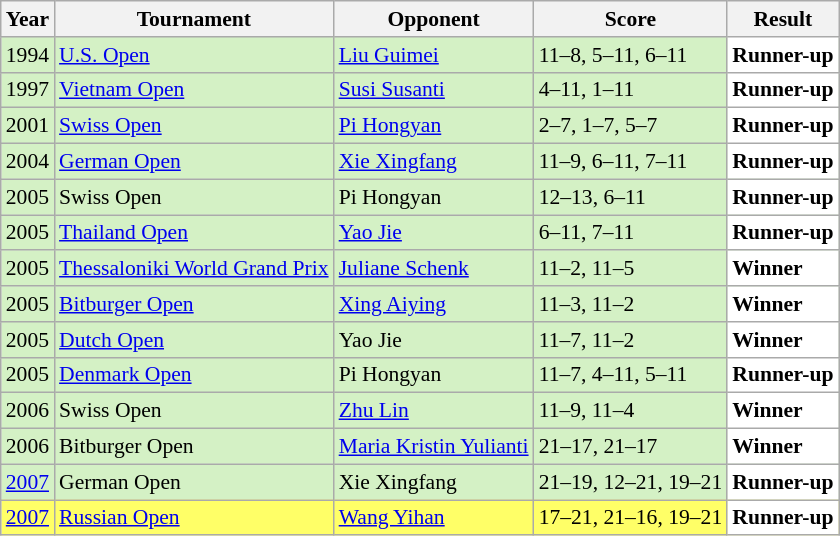<table class="sortable wikitable" style="font-size: 90%;">
<tr>
<th>Year</th>
<th>Tournament</th>
<th>Opponent</th>
<th>Score</th>
<th>Result</th>
</tr>
<tr style="background:#D4F1C5">
<td align="center">1994</td>
<td align="left"><a href='#'>U.S. Open</a></td>
<td align="left"> <a href='#'>Liu Guimei</a></td>
<td align="left">11–8, 5–11, 6–11</td>
<td style="text-align:left; background:white"> <strong>Runner-up</strong></td>
</tr>
<tr style="background:#D4F1C5">
<td align="center">1997</td>
<td align="left"><a href='#'>Vietnam Open</a></td>
<td align="left"> <a href='#'>Susi Susanti</a></td>
<td align="left">4–11, 1–11</td>
<td style="text-align:left; background:white"> <strong>Runner-up</strong></td>
</tr>
<tr style="background:#D4F1C5">
<td align="center">2001</td>
<td align="left"><a href='#'>Swiss Open</a></td>
<td align="left"> <a href='#'>Pi Hongyan</a></td>
<td align="left">2–7, 1–7, 5–7</td>
<td style="text-align:left; background:white"> <strong>Runner-up</strong></td>
</tr>
<tr style="background:#D4F1C5">
<td align="center">2004</td>
<td align="left"><a href='#'>German Open</a></td>
<td align="left"> <a href='#'>Xie Xingfang</a></td>
<td align="left">11–9, 6–11, 7–11</td>
<td style="text-align:left; background:white"> <strong>Runner-up</strong></td>
</tr>
<tr style="background:#D4F1C5">
<td align="center">2005</td>
<td align="left">Swiss Open</td>
<td align="left"> Pi Hongyan</td>
<td align="left">12–13, 6–11</td>
<td style="text-align:left; background:white"> <strong>Runner-up</strong></td>
</tr>
<tr style="background:#D4F1C5">
<td align="center">2005</td>
<td align="left"><a href='#'>Thailand Open</a></td>
<td align="left"> <a href='#'>Yao Jie</a></td>
<td align="left">6–11, 7–11</td>
<td style="text-align:left; background:white"> <strong>Runner-up</strong></td>
</tr>
<tr style="background:#D4F1C5">
<td align="center">2005</td>
<td align="left"><a href='#'>Thessaloniki World Grand Prix</a></td>
<td align="left"> <a href='#'>Juliane Schenk</a></td>
<td align="left">11–2, 11–5</td>
<td style="text-align:left; background:white"> <strong>Winner</strong></td>
</tr>
<tr style="background:#D4F1C5">
<td align="center">2005</td>
<td align="left"><a href='#'>Bitburger Open</a></td>
<td align="left"> <a href='#'>Xing Aiying</a></td>
<td align="left">11–3, 11–2</td>
<td style="text-align:left; background:white"> <strong>Winner</strong></td>
</tr>
<tr style="background:#D4F1C5">
<td align="center">2005</td>
<td align="left"><a href='#'>Dutch Open</a></td>
<td align="left"> Yao Jie</td>
<td align="left">11–7, 11–2</td>
<td style="text-align:left; background:white"> <strong>Winner</strong></td>
</tr>
<tr style="background:#D4F1C5">
<td align="center">2005</td>
<td align="left"><a href='#'>Denmark Open</a></td>
<td align="left"> Pi Hongyan</td>
<td align="left">11–7, 4–11, 5–11</td>
<td style="text-align:left; background:white"> <strong>Runner-up</strong></td>
</tr>
<tr style="background:#D4F1C5">
<td align="center">2006</td>
<td align="left">Swiss Open</td>
<td align="left"> <a href='#'>Zhu Lin</a></td>
<td align="left">11–9, 11–4</td>
<td style="text-align:left; background:white"> <strong>Winner</strong></td>
</tr>
<tr style="background:#D4F1C5">
<td align="center">2006</td>
<td align="left">Bitburger Open</td>
<td align="left"> <a href='#'>Maria Kristin Yulianti</a></td>
<td align="left">21–17, 21–17</td>
<td style="text-align:left; background:white"> <strong>Winner</strong></td>
</tr>
<tr bgcolor="#D4F1C5">
<td align="center"><a href='#'>2007</a></td>
<td align="left">German Open</td>
<td align="left"> Xie Xingfang</td>
<td align="left">21–19, 12–21, 19–21</td>
<td align="left" bgcolor="#FFFFFF"> <strong>Runner-up</strong></td>
</tr>
<tr bgcolor="#FFFF67">
<td align="center"><a href='#'>2007</a></td>
<td align="left"><a href='#'>Russian Open</a></td>
<td align="left"> <a href='#'>Wang Yihan</a></td>
<td align="left">17–21, 21–16, 19–21</td>
<td align="left" bgcolor="#FFFFFF"> <strong>Runner-up</strong></td>
</tr>
</table>
